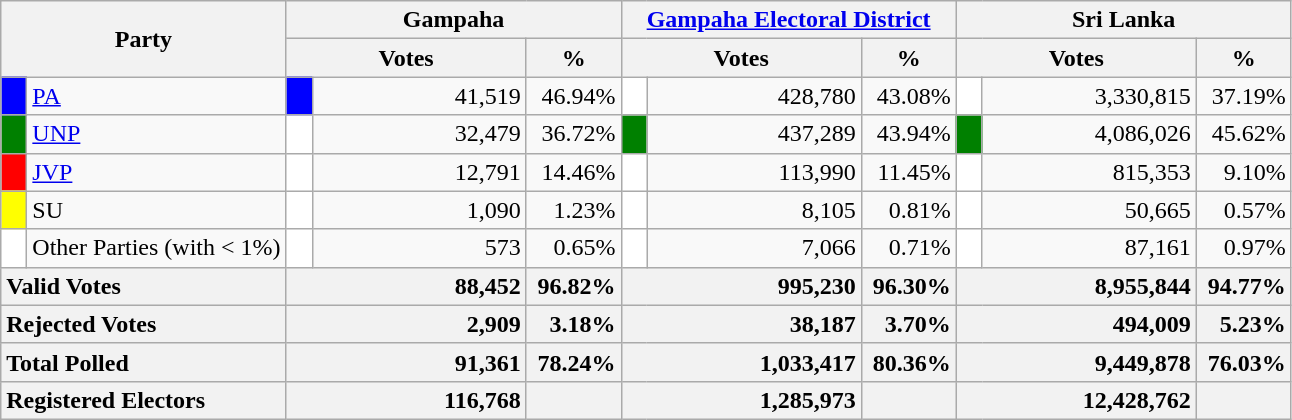<table class="wikitable">
<tr>
<th colspan="2" width="144px"rowspan="2">Party</th>
<th colspan="3" width="216px">Gampaha</th>
<th colspan="3" width="216px"><a href='#'>Gampaha Electoral District</a></th>
<th colspan="3" width="216px">Sri Lanka</th>
</tr>
<tr>
<th colspan="2" width="144px">Votes</th>
<th>%</th>
<th colspan="2" width="144px">Votes</th>
<th>%</th>
<th colspan="2" width="144px">Votes</th>
<th>%</th>
</tr>
<tr>
<td style="background-color:blue;" width="10px"></td>
<td style="text-align:left;"><a href='#'>PA</a></td>
<td style="background-color:blue;" width="10px"></td>
<td style="text-align:right;">41,519</td>
<td style="text-align:right;">46.94%</td>
<td style="background-color:white;" width="10px"></td>
<td style="text-align:right;">428,780</td>
<td style="text-align:right;">43.08%</td>
<td style="background-color:white;" width="10px"></td>
<td style="text-align:right;">3,330,815</td>
<td style="text-align:right;">37.19%</td>
</tr>
<tr>
<td style="background-color:green;" width="10px"></td>
<td style="text-align:left;"><a href='#'>UNP</a></td>
<td style="background-color:white;" width="10px"></td>
<td style="text-align:right;">32,479</td>
<td style="text-align:right;">36.72%</td>
<td style="background-color:green;" width="10px"></td>
<td style="text-align:right;">437,289</td>
<td style="text-align:right;">43.94%</td>
<td style="background-color:green;" width="10px"></td>
<td style="text-align:right;">4,086,026</td>
<td style="text-align:right;">45.62%</td>
</tr>
<tr>
<td style="background-color:red;" width="10px"></td>
<td style="text-align:left;"><a href='#'>JVP</a></td>
<td style="background-color:white;" width="10px"></td>
<td style="text-align:right;">12,791</td>
<td style="text-align:right;">14.46%</td>
<td style="background-color:white;" width="10px"></td>
<td style="text-align:right;">113,990</td>
<td style="text-align:right;">11.45%</td>
<td style="background-color:white;" width="10px"></td>
<td style="text-align:right;">815,353</td>
<td style="text-align:right;">9.10%</td>
</tr>
<tr>
<td style="background-color:yellow;" width="10px"></td>
<td style="text-align:left;">SU</td>
<td style="background-color:white;" width="10px"></td>
<td style="text-align:right;">1,090</td>
<td style="text-align:right;">1.23%</td>
<td style="background-color:white;" width="10px"></td>
<td style="text-align:right;">8,105</td>
<td style="text-align:right;">0.81%</td>
<td style="background-color:white;" width="10px"></td>
<td style="text-align:right;">50,665</td>
<td style="text-align:right;">0.57%</td>
</tr>
<tr>
<td style="background-color:white;" width="10px"></td>
<td style="text-align:left;">Other Parties (with < 1%)</td>
<td style="background-color:white;" width="10px"></td>
<td style="text-align:right;">573</td>
<td style="text-align:right;">0.65%</td>
<td style="background-color:white;" width="10px"></td>
<td style="text-align:right;">7,066</td>
<td style="text-align:right;">0.71%</td>
<td style="background-color:white;" width="10px"></td>
<td style="text-align:right;">87,161</td>
<td style="text-align:right;">0.97%</td>
</tr>
<tr>
<th colspan="2" width="144px"style="text-align:left;">Valid Votes</th>
<th style="text-align:right;"colspan="2" width="144px">88,452</th>
<th style="text-align:right;">96.82%</th>
<th style="text-align:right;"colspan="2" width="144px">995,230</th>
<th style="text-align:right;">96.30%</th>
<th style="text-align:right;"colspan="2" width="144px">8,955,844</th>
<th style="text-align:right;">94.77%</th>
</tr>
<tr>
<th colspan="2" width="144px"style="text-align:left;">Rejected Votes</th>
<th style="text-align:right;"colspan="2" width="144px">2,909</th>
<th style="text-align:right;">3.18%</th>
<th style="text-align:right;"colspan="2" width="144px">38,187</th>
<th style="text-align:right;">3.70%</th>
<th style="text-align:right;"colspan="2" width="144px">494,009</th>
<th style="text-align:right;">5.23%</th>
</tr>
<tr>
<th colspan="2" width="144px"style="text-align:left;">Total Polled</th>
<th style="text-align:right;"colspan="2" width="144px">91,361</th>
<th style="text-align:right;">78.24%</th>
<th style="text-align:right;"colspan="2" width="144px">1,033,417</th>
<th style="text-align:right;">80.36%</th>
<th style="text-align:right;"colspan="2" width="144px">9,449,878</th>
<th style="text-align:right;">76.03%</th>
</tr>
<tr>
<th colspan="2" width="144px"style="text-align:left;">Registered Electors</th>
<th style="text-align:right;"colspan="2" width="144px">116,768</th>
<th></th>
<th style="text-align:right;"colspan="2" width="144px">1,285,973</th>
<th></th>
<th style="text-align:right;"colspan="2" width="144px">12,428,762</th>
<th></th>
</tr>
</table>
